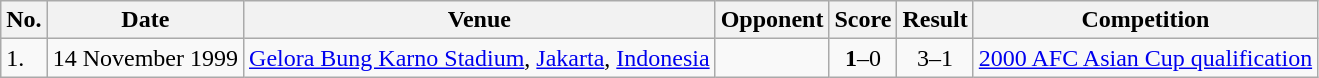<table class="wikitable">
<tr>
<th>No.</th>
<th>Date</th>
<th>Venue</th>
<th>Opponent</th>
<th>Score</th>
<th>Result</th>
<th>Competition</th>
</tr>
<tr>
<td>1.</td>
<td>14 November 1999</td>
<td><a href='#'>Gelora Bung Karno Stadium</a>, <a href='#'>Jakarta</a>, <a href='#'>Indonesia</a></td>
<td></td>
<td align=center><strong>1</strong>–0</td>
<td align=center>3–1</td>
<td><a href='#'>2000 AFC Asian Cup qualification</a></td>
</tr>
</table>
